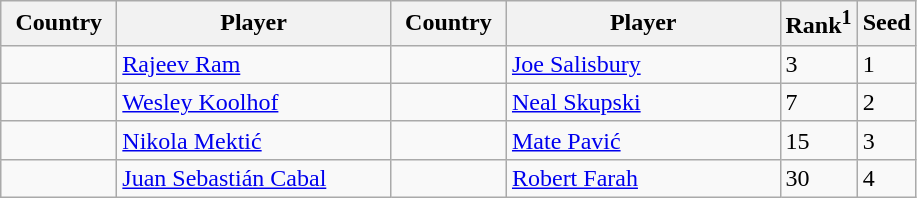<table class="sortable wikitable">
<tr>
<th width="70">Country</th>
<th width="175">Player</th>
<th width="70">Country</th>
<th width="175">Player</th>
<th>Rank<sup>1</sup></th>
<th>Seed</th>
</tr>
<tr>
<td></td>
<td><a href='#'>Rajeev Ram</a></td>
<td></td>
<td><a href='#'>Joe Salisbury</a></td>
<td>3</td>
<td>1</td>
</tr>
<tr>
<td></td>
<td><a href='#'>Wesley Koolhof</a></td>
<td></td>
<td><a href='#'>Neal Skupski</a></td>
<td>7</td>
<td>2</td>
</tr>
<tr>
<td></td>
<td><a href='#'>Nikola Mektić</a></td>
<td></td>
<td><a href='#'>Mate Pavić</a></td>
<td>15</td>
<td>3</td>
</tr>
<tr>
<td></td>
<td><a href='#'>Juan Sebastián Cabal</a></td>
<td></td>
<td><a href='#'>Robert Farah</a></td>
<td>30</td>
<td>4</td>
</tr>
</table>
